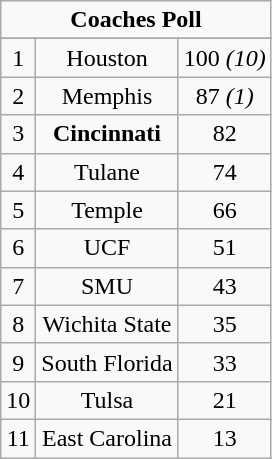<table class="wikitable">
<tr align="center">
<td align="center" Colspan="3"><strong>Coaches Poll</strong></td>
</tr>
<tr align="center">
</tr>
<tr align="center">
<td>1</td>
<td>Houston</td>
<td>100 <em>(10)</em></td>
</tr>
<tr align="center">
<td>2</td>
<td>Memphis</td>
<td>87 <em>(1)</em></td>
</tr>
<tr align="center">
<td>3</td>
<td><strong>Cincinnati</strong></td>
<td>82</td>
</tr>
<tr align="center">
<td>4</td>
<td>Tulane</td>
<td>74</td>
</tr>
<tr align="center">
<td>5</td>
<td>Temple</td>
<td>66</td>
</tr>
<tr align="center">
<td>6</td>
<td>UCF</td>
<td>51</td>
</tr>
<tr align="center">
<td>7</td>
<td>SMU</td>
<td>43</td>
</tr>
<tr align="center">
<td>8</td>
<td>Wichita State</td>
<td>35</td>
</tr>
<tr align="center">
<td>9</td>
<td>South Florida</td>
<td>33</td>
</tr>
<tr align="center">
<td>10</td>
<td>Tulsa</td>
<td>21</td>
</tr>
<tr align="center">
<td>11</td>
<td>East Carolina</td>
<td>13</td>
</tr>
</table>
